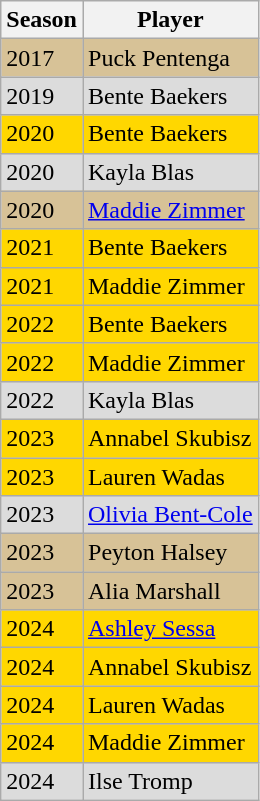<table class="wikitable">
<tr>
<th width=>Season</th>
<th width=>Player</th>
</tr>
<tr align="left"  style="background: #d7c297;">
<td>2017</td>
<td>Puck Pentenga</td>
</tr>
<tr align="left"  style="background: #dcdcdc;">
<td>2019</td>
<td>Bente Baekers</td>
</tr>
<tr align="left"  style="background: #FFD700;">
<td>2020</td>
<td>Bente Baekers</td>
</tr>
<tr align="left"  style="background: #dcdcdc;">
<td>2020</td>
<td>Kayla Blas</td>
</tr>
<tr align="left"  style="background: #d7c297;">
<td>2020</td>
<td><a href='#'>Maddie Zimmer</a></td>
</tr>
<tr align="left"  style="background: #FFD700;">
<td>2021</td>
<td>Bente Baekers</td>
</tr>
<tr align="left"  style="background: #FFD700;">
<td>2021</td>
<td>Maddie Zimmer</td>
</tr>
<tr align="left"  style="background: #FFD700;">
<td>2022</td>
<td>Bente Baekers</td>
</tr>
<tr align="left"  style="background: #FFD700;">
<td>2022</td>
<td>Maddie Zimmer</td>
</tr>
<tr align="left"  style="background: #dcdcdc;">
<td>2022</td>
<td>Kayla Blas</td>
</tr>
<tr align="left"  style="background: #FFD700;">
<td>2023</td>
<td>Annabel Skubisz</td>
</tr>
<tr align="left"  style="background: #FFD700;">
<td>2023</td>
<td>Lauren Wadas</td>
</tr>
<tr align="left"  style="background: #dcdcdc;">
<td>2023</td>
<td><a href='#'>Olivia Bent-Cole</a></td>
</tr>
<tr align="left"  style="background: #d7c297;">
<td>2023</td>
<td>Peyton Halsey</td>
</tr>
<tr align="left"  style="background: #d7c297;">
<td>2023</td>
<td>Alia Marshall</td>
</tr>
<tr align="left"  style="background: #FFD700;">
<td>2024</td>
<td><a href='#'>Ashley Sessa</a></td>
</tr>
<tr align="left"  style="background: #FFD700;">
<td>2024</td>
<td>Annabel Skubisz</td>
</tr>
<tr align="left"  style="background: #FFD700;">
<td>2024</td>
<td>Lauren Wadas</td>
</tr>
<tr align="left"  style="background: #FFD700;">
<td>2024</td>
<td>Maddie Zimmer</td>
</tr>
<tr align="left"  style="background: #dcdcdc;">
<td>2024</td>
<td>Ilse Tromp</td>
</tr>
</table>
